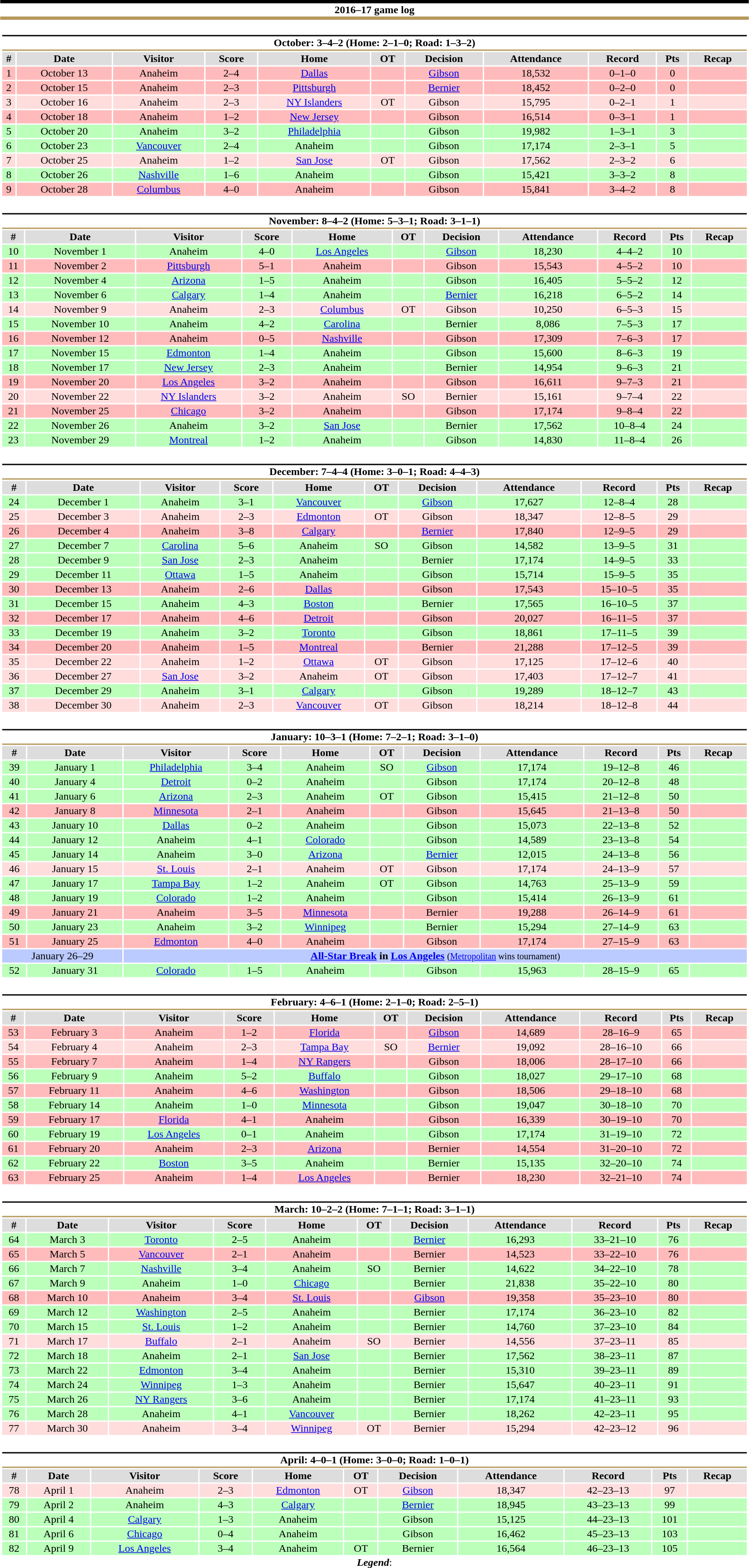<table class="toccolours" style="width:90%; clear:both; margin:1.5em auto; text-align:center;">
<tr>
<th colspan="12" style="background:#fff; border-top:#000000 5px solid; border-bottom:#B6985A 5px solid;">2016–17 game log</th>
</tr>
<tr>
<td colspan=12><br><table class="toccolours collapsible collapsed" style="width:100%;">
<tr>
<th colspan="12" style="background:#fff; border-top:#000000 2px solid; border-bottom:#B6985A 2px solid;">October: 3–4–2 (Home: 2–1–0; Road: 1–3–2)</th>
</tr>
<tr style="background:#ddd;">
<th>#</th>
<th>Date</th>
<th>Visitor</th>
<th>Score</th>
<th>Home</th>
<th>OT</th>
<th>Decision</th>
<th>Attendance</th>
<th>Record</th>
<th>Pts</th>
<th>Recap</th>
</tr>
<tr style="background:#fbb;">
<td>1</td>
<td>October 13</td>
<td>Anaheim</td>
<td>2–4</td>
<td><a href='#'>Dallas</a></td>
<td></td>
<td><a href='#'>Gibson</a></td>
<td>18,532</td>
<td>0–1–0</td>
<td>0</td>
<td></td>
</tr>
<tr style="background:#fbb;">
<td>2</td>
<td>October 15</td>
<td>Anaheim</td>
<td>2–3</td>
<td><a href='#'>Pittsburgh</a></td>
<td></td>
<td><a href='#'>Bernier</a></td>
<td>18,452</td>
<td>0–2–0</td>
<td>0</td>
<td></td>
</tr>
<tr style="background:#fdd;">
<td>3</td>
<td>October 16</td>
<td>Anaheim</td>
<td>2–3</td>
<td><a href='#'>NY Islanders</a></td>
<td>OT</td>
<td>Gibson</td>
<td>15,795</td>
<td>0–2–1</td>
<td>1</td>
<td></td>
</tr>
<tr style="background:#fbb;">
<td>4</td>
<td>October 18</td>
<td>Anaheim</td>
<td>1–2</td>
<td><a href='#'>New Jersey</a></td>
<td></td>
<td>Gibson</td>
<td>16,514</td>
<td>0–3–1</td>
<td>1</td>
<td></td>
</tr>
<tr style="background:#bfb;">
<td>5</td>
<td>October 20</td>
<td>Anaheim</td>
<td>3–2</td>
<td><a href='#'>Philadelphia</a></td>
<td></td>
<td>Gibson</td>
<td>19,982</td>
<td>1–3–1</td>
<td>3</td>
<td></td>
</tr>
<tr style="background:#bfb;">
<td>6</td>
<td>October 23</td>
<td><a href='#'>Vancouver</a></td>
<td>2–4</td>
<td>Anaheim</td>
<td></td>
<td>Gibson</td>
<td>17,174</td>
<td>2–3–1</td>
<td>5</td>
<td></td>
</tr>
<tr style="background:#fdd;">
<td>7</td>
<td>October 25</td>
<td>Anaheim</td>
<td>1–2</td>
<td><a href='#'>San Jose</a></td>
<td>OT</td>
<td>Gibson</td>
<td>17,562</td>
<td>2–3–2</td>
<td>6</td>
<td></td>
</tr>
<tr style="background:#bfb;">
<td>8</td>
<td>October 26</td>
<td><a href='#'>Nashville</a></td>
<td>1–6</td>
<td>Anaheim</td>
<td></td>
<td>Gibson</td>
<td>15,421</td>
<td>3–3–2</td>
<td>8</td>
<td></td>
</tr>
<tr style="background:#fbb;">
<td>9</td>
<td>October 28</td>
<td><a href='#'>Columbus</a></td>
<td>4–0</td>
<td>Anaheim</td>
<td></td>
<td>Gibson</td>
<td>15,841</td>
<td>3–4–2</td>
<td>8</td>
<td></td>
</tr>
</table>
</td>
</tr>
<tr>
<td colspan=12><br><table class="toccolours collapsible collapsed" style="width:100%;">
<tr>
<th colspan="12" style="background:#fff; border-top:#000000 2px solid; border-bottom:#B6985A 2px solid;">November: 8–4–2 (Home: 5–3–1; Road: 3–1–1)</th>
</tr>
<tr style="background:#ddd;">
<th>#</th>
<th>Date</th>
<th>Visitor</th>
<th>Score</th>
<th>Home</th>
<th>OT</th>
<th>Decision</th>
<th>Attendance</th>
<th>Record</th>
<th>Pts</th>
<th>Recap</th>
</tr>
<tr style="background:#bfb;">
<td>10</td>
<td>November 1</td>
<td>Anaheim</td>
<td>4–0</td>
<td><a href='#'>Los Angeles</a></td>
<td></td>
<td><a href='#'>Gibson</a></td>
<td>18,230</td>
<td>4–4–2</td>
<td>10</td>
<td></td>
</tr>
<tr style="background:#fbb;">
<td>11</td>
<td>November 2</td>
<td><a href='#'>Pittsburgh</a></td>
<td>5–1</td>
<td>Anaheim</td>
<td></td>
<td>Gibson</td>
<td>15,543</td>
<td>4–5–2</td>
<td>10</td>
<td></td>
</tr>
<tr style="background:#bfb;">
<td>12</td>
<td>November 4</td>
<td><a href='#'>Arizona</a></td>
<td>1–5</td>
<td>Anaheim</td>
<td></td>
<td>Gibson</td>
<td>16,405</td>
<td>5–5–2</td>
<td>12</td>
<td></td>
</tr>
<tr style="background:#bfb;">
<td>13</td>
<td>November 6</td>
<td><a href='#'>Calgary</a></td>
<td>1–4</td>
<td>Anaheim</td>
<td></td>
<td><a href='#'>Bernier</a></td>
<td>16,218</td>
<td>6–5–2</td>
<td>14</td>
<td></td>
</tr>
<tr style="background:#fdd;">
<td>14</td>
<td>November 9</td>
<td>Anaheim</td>
<td>2–3</td>
<td><a href='#'>Columbus</a></td>
<td>OT</td>
<td>Gibson</td>
<td>10,250</td>
<td>6–5–3</td>
<td>15</td>
<td></td>
</tr>
<tr style="background:#bfb;">
<td>15</td>
<td>November 10</td>
<td>Anaheim</td>
<td>4–2</td>
<td><a href='#'>Carolina</a></td>
<td></td>
<td>Bernier</td>
<td>8,086</td>
<td>7–5–3</td>
<td>17</td>
<td></td>
</tr>
<tr style="background:#fbb;">
<td>16</td>
<td>November 12</td>
<td>Anaheim</td>
<td>0–5</td>
<td><a href='#'>Nashville</a></td>
<td></td>
<td>Gibson</td>
<td>17,309</td>
<td>7–6–3</td>
<td>17</td>
<td></td>
</tr>
<tr style="background:#bfb;">
<td>17</td>
<td>November 15</td>
<td><a href='#'>Edmonton</a></td>
<td>1–4</td>
<td>Anaheim</td>
<td></td>
<td>Gibson</td>
<td>15,600</td>
<td>8–6–3</td>
<td>19</td>
<td></td>
</tr>
<tr style="background:#bfb;">
<td>18</td>
<td>November 17</td>
<td><a href='#'>New Jersey</a></td>
<td>2–3</td>
<td>Anaheim</td>
<td></td>
<td>Bernier</td>
<td>14,954</td>
<td>9–6–3</td>
<td>21</td>
<td></td>
</tr>
<tr style="background:#fbb;">
<td>19</td>
<td>November 20</td>
<td><a href='#'>Los Angeles</a></td>
<td>3–2</td>
<td>Anaheim</td>
<td></td>
<td>Gibson</td>
<td>16,611</td>
<td>9–7–3</td>
<td>21</td>
<td></td>
</tr>
<tr style="background:#fdd;">
<td>20</td>
<td>November 22</td>
<td><a href='#'>NY Islanders</a></td>
<td>3–2</td>
<td>Anaheim</td>
<td>SO</td>
<td>Bernier</td>
<td>15,161</td>
<td>9–7–4</td>
<td>22</td>
<td></td>
</tr>
<tr style="background:#fbb;">
<td>21</td>
<td>November 25</td>
<td><a href='#'>Chicago</a></td>
<td>3–2</td>
<td>Anaheim</td>
<td></td>
<td>Gibson</td>
<td>17,174</td>
<td>9–8–4</td>
<td>22</td>
<td></td>
</tr>
<tr style="background:#bfb;">
<td>22</td>
<td>November 26</td>
<td>Anaheim</td>
<td>3–2</td>
<td><a href='#'>San Jose</a></td>
<td></td>
<td>Bernier</td>
<td>17,562</td>
<td>10–8–4</td>
<td>24</td>
<td></td>
</tr>
<tr style="background:#bfb;">
<td>23</td>
<td>November 29</td>
<td><a href='#'>Montreal</a></td>
<td>1–2</td>
<td>Anaheim</td>
<td></td>
<td>Gibson</td>
<td>14,830</td>
<td>11–8–4</td>
<td>26</td>
<td></td>
</tr>
</table>
</td>
</tr>
<tr>
<td colspan=12><br><table class="toccolours collapsible collapsed" style="width:100%;">
<tr>
<th colspan="12" style="background:#fff; border-top:#000000 2px solid; border-bottom:#B6985A 2px solid;">December: 7–4–4 (Home: 3–0–1; Road: 4–4–3)</th>
</tr>
<tr style="background:#ddd;">
<th>#</th>
<th>Date</th>
<th>Visitor</th>
<th>Score</th>
<th>Home</th>
<th>OT</th>
<th>Decision</th>
<th>Attendance</th>
<th>Record</th>
<th>Pts</th>
<th>Recap</th>
</tr>
<tr style="background:#bfb;">
<td>24</td>
<td>December 1</td>
<td>Anaheim</td>
<td>3–1</td>
<td><a href='#'>Vancouver</a></td>
<td></td>
<td><a href='#'>Gibson</a></td>
<td>17,627</td>
<td>12–8–4</td>
<td>28</td>
<td></td>
</tr>
<tr style="background:#fdd;">
<td>25</td>
<td>December 3</td>
<td>Anaheim</td>
<td>2–3</td>
<td><a href='#'>Edmonton</a></td>
<td>OT</td>
<td>Gibson</td>
<td>18,347</td>
<td>12–8–5</td>
<td>29</td>
<td></td>
</tr>
<tr style="background:#fbb;">
<td>26</td>
<td>December 4</td>
<td>Anaheim</td>
<td>3–8</td>
<td><a href='#'>Calgary</a></td>
<td></td>
<td><a href='#'>Bernier</a></td>
<td>17,840</td>
<td>12–9–5</td>
<td>29</td>
<td></td>
</tr>
<tr style="background:#bfb;">
<td>27</td>
<td>December 7</td>
<td><a href='#'>Carolina</a></td>
<td>5–6</td>
<td>Anaheim</td>
<td>SO</td>
<td>Gibson</td>
<td>14,582</td>
<td>13–9–5</td>
<td>31</td>
<td></td>
</tr>
<tr style="background:#bfb;">
<td>28</td>
<td>December 9</td>
<td><a href='#'>San Jose</a></td>
<td>2–3</td>
<td>Anaheim</td>
<td></td>
<td>Bernier</td>
<td>17,174</td>
<td>14–9–5</td>
<td>33</td>
<td></td>
</tr>
<tr style="background:#bfb;">
<td>29</td>
<td>December 11</td>
<td><a href='#'>Ottawa</a></td>
<td>1–5</td>
<td>Anaheim</td>
<td></td>
<td>Gibson</td>
<td>15,714</td>
<td>15–9–5</td>
<td>35</td>
<td></td>
</tr>
<tr style="background:#fbb;">
<td>30</td>
<td>December 13</td>
<td>Anaheim</td>
<td>2–6</td>
<td><a href='#'>Dallas</a></td>
<td></td>
<td>Gibson</td>
<td>17,543</td>
<td>15–10–5</td>
<td>35</td>
<td></td>
</tr>
<tr style="background:#bfb;">
<td>31</td>
<td>December 15</td>
<td>Anaheim</td>
<td>4–3</td>
<td><a href='#'>Boston</a></td>
<td></td>
<td>Bernier</td>
<td>17,565</td>
<td>16–10–5</td>
<td>37</td>
<td></td>
</tr>
<tr style="background:#fbb;">
<td>32</td>
<td>December 17</td>
<td>Anaheim</td>
<td>4–6</td>
<td><a href='#'>Detroit</a></td>
<td></td>
<td>Gibson</td>
<td>20,027</td>
<td>16–11–5</td>
<td>37</td>
<td></td>
</tr>
<tr style="background:#bfb;">
<td>33</td>
<td>December 19</td>
<td>Anaheim</td>
<td>3–2</td>
<td><a href='#'>Toronto</a></td>
<td></td>
<td>Gibson</td>
<td>18,861</td>
<td>17–11–5</td>
<td>39</td>
<td></td>
</tr>
<tr style="background:#fbb;">
<td>34</td>
<td>December 20</td>
<td>Anaheim</td>
<td>1–5</td>
<td><a href='#'>Montreal</a></td>
<td></td>
<td>Bernier</td>
<td>21,288</td>
<td>17–12–5</td>
<td>39</td>
<td></td>
</tr>
<tr style="background:#fdd;">
<td>35</td>
<td>December 22</td>
<td>Anaheim</td>
<td>1–2</td>
<td><a href='#'>Ottawa</a></td>
<td>OT</td>
<td>Gibson</td>
<td>17,125</td>
<td>17–12–6</td>
<td>40</td>
<td></td>
</tr>
<tr style="background:#fdd;">
<td>36</td>
<td>December 27</td>
<td><a href='#'>San Jose</a></td>
<td>3–2</td>
<td>Anaheim</td>
<td>OT</td>
<td>Gibson</td>
<td>17,403</td>
<td>17–12–7</td>
<td>41</td>
<td></td>
</tr>
<tr style="background:#bfb;">
<td>37</td>
<td>December 29</td>
<td>Anaheim</td>
<td>3–1</td>
<td><a href='#'>Calgary</a></td>
<td></td>
<td>Gibson</td>
<td>19,289</td>
<td>18–12–7</td>
<td>43</td>
<td></td>
</tr>
<tr style="background:#fdd;">
<td>38</td>
<td>December 30</td>
<td>Anaheim</td>
<td>2–3</td>
<td><a href='#'>Vancouver</a></td>
<td>OT</td>
<td>Gibson</td>
<td>18,214</td>
<td>18–12–8</td>
<td>44</td>
<td></td>
</tr>
</table>
</td>
</tr>
<tr>
<td colspan=12><br><table class="toccolours collapsible collapsed" style="width:100%;">
<tr>
<th colspan="12" style="background:#fff; border-top:#000000 2px solid; border-bottom:#B6985A 2px solid;">January: 10–3–1 (Home: 7–2–1; Road: 3–1–0)</th>
</tr>
<tr style="background:#ddd;">
<th>#</th>
<th>Date</th>
<th>Visitor</th>
<th>Score</th>
<th>Home</th>
<th>OT</th>
<th>Decision</th>
<th>Attendance</th>
<th>Record</th>
<th>Pts</th>
<th>Recap</th>
</tr>
<tr style="background:#bfb;">
<td>39</td>
<td>January 1</td>
<td><a href='#'>Philadelphia</a></td>
<td>3–4</td>
<td>Anaheim</td>
<td>SO</td>
<td><a href='#'>Gibson</a></td>
<td>17,174</td>
<td>19–12–8</td>
<td>46</td>
<td></td>
</tr>
<tr style="background:#bfb;">
<td>40</td>
<td>January 4</td>
<td><a href='#'>Detroit</a></td>
<td>0–2</td>
<td>Anaheim</td>
<td></td>
<td>Gibson</td>
<td>17,174</td>
<td>20–12–8</td>
<td>48</td>
<td></td>
</tr>
<tr style="background:#bfb;">
<td>41</td>
<td>January 6</td>
<td><a href='#'>Arizona</a></td>
<td>2–3</td>
<td>Anaheim</td>
<td>OT</td>
<td>Gibson</td>
<td>15,415</td>
<td>21–12–8</td>
<td>50</td>
<td></td>
</tr>
<tr style="background:#fbb;">
<td>42</td>
<td>January 8</td>
<td><a href='#'>Minnesota</a></td>
<td>2–1</td>
<td>Anaheim</td>
<td></td>
<td>Gibson</td>
<td>15,645</td>
<td>21–13–8</td>
<td>50</td>
<td></td>
</tr>
<tr style="background:#bfb;">
<td>43</td>
<td>January 10</td>
<td><a href='#'>Dallas</a></td>
<td>0–2</td>
<td>Anaheim</td>
<td></td>
<td>Gibson</td>
<td>15,073</td>
<td>22–13–8</td>
<td>52</td>
<td></td>
</tr>
<tr style="background:#bfb;">
<td>44</td>
<td>January 12</td>
<td>Anaheim</td>
<td>4–1</td>
<td><a href='#'>Colorado</a></td>
<td></td>
<td>Gibson</td>
<td>14,589</td>
<td>23–13–8</td>
<td>54</td>
<td></td>
</tr>
<tr style="background:#bfb;">
<td>45</td>
<td>January 14</td>
<td>Anaheim</td>
<td>3–0</td>
<td><a href='#'>Arizona</a></td>
<td></td>
<td><a href='#'>Bernier</a></td>
<td>12,015</td>
<td>24–13–8</td>
<td>56</td>
<td></td>
</tr>
<tr style="background:#fdd;">
<td>46</td>
<td>January 15</td>
<td><a href='#'>St. Louis</a></td>
<td>2–1</td>
<td>Anaheim</td>
<td>OT</td>
<td>Gibson</td>
<td>17,174</td>
<td>24–13–9</td>
<td>57</td>
<td></td>
</tr>
<tr style="background:#bfb;">
<td>47</td>
<td>January 17</td>
<td><a href='#'>Tampa Bay</a></td>
<td>1–2</td>
<td>Anaheim</td>
<td>OT</td>
<td>Gibson</td>
<td>14,763</td>
<td>25–13–9</td>
<td>59</td>
<td></td>
</tr>
<tr style="background:#bfb;">
<td>48</td>
<td>January 19</td>
<td><a href='#'>Colorado</a></td>
<td>1–2</td>
<td>Anaheim</td>
<td></td>
<td>Gibson</td>
<td>15,414</td>
<td>26–13–9</td>
<td>61</td>
<td></td>
</tr>
<tr style="background:#fbb;">
<td>49</td>
<td>January 21</td>
<td>Anaheim</td>
<td>3–5</td>
<td><a href='#'>Minnesota</a></td>
<td></td>
<td>Bernier</td>
<td>19,288</td>
<td>26–14–9</td>
<td>61</td>
<td></td>
</tr>
<tr style="background:#bfb;">
<td>50</td>
<td>January 23</td>
<td>Anaheim</td>
<td>3–2</td>
<td><a href='#'>Winnipeg</a></td>
<td></td>
<td>Bernier</td>
<td>15,294</td>
<td>27–14–9</td>
<td>63</td>
<td></td>
</tr>
<tr style="background:#fbb;">
<td>51</td>
<td>January 25</td>
<td><a href='#'>Edmonton</a></td>
<td>4–0</td>
<td>Anaheim</td>
<td></td>
<td>Gibson</td>
<td>17,174</td>
<td>27–15–9</td>
<td>63</td>
<td></td>
</tr>
<tr style="background:#bbcaff">
<td colspan="2">January 26–29</td>
<td colspan="10"><strong><a href='#'>All-Star Break</a> in <a href='#'>Los Angeles</a></strong>  <small>(<a href='#'>Metropolitan</a> wins tournament)</small></td>
</tr>
<tr style="background:#bfb;">
<td>52</td>
<td>January 31</td>
<td><a href='#'>Colorado</a></td>
<td>1–5</td>
<td>Anaheim</td>
<td></td>
<td>Gibson</td>
<td>15,963</td>
<td>28–15–9</td>
<td>65</td>
<td></td>
</tr>
</table>
</td>
</tr>
<tr>
<td colspan=12><br><table class="toccolours collapsible collapsed" style="width:100%;">
<tr>
<th colspan="12" style="background:#fff; border-top:#000000 2px solid; border-bottom:#B6985A 2px solid;">February: 4–6–1 (Home: 2–1–0; Road: 2–5–1)</th>
</tr>
<tr style="background:#ddd;">
<th>#</th>
<th>Date</th>
<th>Visitor</th>
<th>Score</th>
<th>Home</th>
<th>OT</th>
<th>Decision</th>
<th>Attendance</th>
<th>Record</th>
<th>Pts</th>
<th>Recap</th>
</tr>
<tr style="background:#fbb;">
<td>53</td>
<td>February 3</td>
<td>Anaheim</td>
<td>1–2</td>
<td><a href='#'>Florida</a></td>
<td></td>
<td><a href='#'>Gibson</a></td>
<td>14,689</td>
<td>28–16–9</td>
<td>65</td>
<td></td>
</tr>
<tr style="background:#fdd;">
<td>54</td>
<td>February 4</td>
<td>Anaheim</td>
<td>2–3</td>
<td><a href='#'>Tampa Bay</a></td>
<td>SO</td>
<td><a href='#'>Bernier</a></td>
<td>19,092</td>
<td>28–16–10</td>
<td>66</td>
<td></td>
</tr>
<tr style="background:#fbb;">
<td>55</td>
<td>February 7</td>
<td>Anaheim</td>
<td>1–4</td>
<td><a href='#'>NY Rangers</a></td>
<td></td>
<td>Gibson</td>
<td>18,006</td>
<td>28–17–10</td>
<td>66</td>
<td></td>
</tr>
<tr style="background:#bfb;">
<td>56</td>
<td>February 9</td>
<td>Anaheim</td>
<td>5–2</td>
<td><a href='#'>Buffalo</a></td>
<td></td>
<td>Gibson</td>
<td>18,027</td>
<td>29–17–10</td>
<td>68</td>
<td></td>
</tr>
<tr style="background:#fbb;">
<td>57</td>
<td>February 11</td>
<td>Anaheim</td>
<td>4–6</td>
<td><a href='#'>Washington</a></td>
<td></td>
<td>Gibson</td>
<td>18,506</td>
<td>29–18–10</td>
<td>68</td>
<td></td>
</tr>
<tr style="background:#bfb;">
<td>58</td>
<td>February 14</td>
<td>Anaheim</td>
<td>1–0</td>
<td><a href='#'>Minnesota</a></td>
<td></td>
<td>Gibson</td>
<td>19,047</td>
<td>30–18–10</td>
<td>70</td>
<td></td>
</tr>
<tr style="background:#fbb;">
<td>59</td>
<td>February 17</td>
<td><a href='#'>Florida</a></td>
<td>4–1</td>
<td>Anaheim</td>
<td></td>
<td>Gibson</td>
<td>16,339</td>
<td>30–19–10</td>
<td>70</td>
<td></td>
</tr>
<tr style="background:#bfb;">
<td>60</td>
<td>February 19</td>
<td><a href='#'>Los Angeles</a></td>
<td>0–1</td>
<td>Anaheim</td>
<td></td>
<td>Gibson</td>
<td>17,174</td>
<td>31–19–10</td>
<td>72</td>
<td></td>
</tr>
<tr style="background:#fbb;">
<td>61</td>
<td>February 20</td>
<td>Anaheim</td>
<td>2–3</td>
<td><a href='#'>Arizona</a></td>
<td></td>
<td>Bernier</td>
<td>14,554</td>
<td>31–20–10</td>
<td>72</td>
<td></td>
</tr>
<tr style="background:#bfb;">
<td>62</td>
<td>February 22</td>
<td><a href='#'>Boston</a></td>
<td>3–5</td>
<td>Anaheim</td>
<td></td>
<td>Bernier</td>
<td>15,135</td>
<td>32–20–10</td>
<td>74</td>
<td></td>
</tr>
<tr style="background:#fbb;">
<td>63</td>
<td>February 25</td>
<td>Anaheim</td>
<td>1–4</td>
<td><a href='#'>Los Angeles</a></td>
<td></td>
<td>Bernier</td>
<td>18,230</td>
<td>32–21–10</td>
<td>74</td>
<td></td>
</tr>
</table>
</td>
</tr>
<tr>
<td colspan=12><br><table class="toccolours collapsible collapsed" style="width:100%;">
<tr>
<th colspan="12" style="background:#fff; border-top:#000000 2px solid; border-bottom:#B6985A 2px solid;">March: 10–2–2 (Home: 7–1–1; Road: 3–1–1)</th>
</tr>
<tr style="background:#ddd;">
<th>#</th>
<th>Date</th>
<th>Visitor</th>
<th>Score</th>
<th>Home</th>
<th>OT</th>
<th>Decision</th>
<th>Attendance</th>
<th>Record</th>
<th>Pts</th>
<th>Recap</th>
</tr>
<tr style="background:#bfb;">
<td>64</td>
<td>March 3</td>
<td><a href='#'>Toronto</a></td>
<td>2–5</td>
<td>Anaheim</td>
<td></td>
<td><a href='#'>Bernier</a></td>
<td>16,293</td>
<td>33–21–10</td>
<td>76</td>
<td></td>
</tr>
<tr style="background:#fbb;">
<td>65</td>
<td>March 5</td>
<td><a href='#'>Vancouver</a></td>
<td>2–1</td>
<td>Anaheim</td>
<td></td>
<td>Bernier</td>
<td>14,523</td>
<td>33–22–10</td>
<td>76</td>
<td></td>
</tr>
<tr style="background:#bfb;">
<td>66</td>
<td>March 7</td>
<td><a href='#'>Nashville</a></td>
<td>3–4</td>
<td>Anaheim</td>
<td>SO</td>
<td>Bernier</td>
<td>14,622</td>
<td>34–22–10</td>
<td>78</td>
<td></td>
</tr>
<tr style="background:#bfb;">
<td>67</td>
<td>March 9</td>
<td>Anaheim</td>
<td>1–0</td>
<td><a href='#'>Chicago</a></td>
<td></td>
<td>Bernier</td>
<td>21,838</td>
<td>35–22–10</td>
<td>80</td>
<td></td>
</tr>
<tr style="background:#fbb;">
<td>68</td>
<td>March 10</td>
<td>Anaheim</td>
<td>3–4</td>
<td><a href='#'>St. Louis</a></td>
<td></td>
<td><a href='#'>Gibson</a></td>
<td>19,358</td>
<td>35–23–10</td>
<td>80</td>
<td></td>
</tr>
<tr style="background:#bfb;">
<td>69</td>
<td>March 12</td>
<td><a href='#'>Washington</a></td>
<td>2–5</td>
<td>Anaheim</td>
<td></td>
<td>Bernier</td>
<td>17,174</td>
<td>36–23–10</td>
<td>82</td>
<td></td>
</tr>
<tr style="background:#bfb;">
<td>70</td>
<td>March 15</td>
<td><a href='#'>St. Louis</a></td>
<td>1–2</td>
<td>Anaheim</td>
<td></td>
<td>Bernier</td>
<td>14,760</td>
<td>37–23–10</td>
<td>84</td>
<td></td>
</tr>
<tr style="background:#fdd;">
<td>71</td>
<td>March 17</td>
<td><a href='#'>Buffalo</a></td>
<td>2–1</td>
<td>Anaheim</td>
<td>SO</td>
<td>Bernier</td>
<td>14,556</td>
<td>37–23–11</td>
<td>85</td>
<td></td>
</tr>
<tr style="background:#bfb;">
<td>72</td>
<td>March 18</td>
<td>Anaheim</td>
<td>2–1</td>
<td><a href='#'>San Jose</a></td>
<td></td>
<td>Bernier</td>
<td>17,562</td>
<td>38–23–11</td>
<td>87</td>
<td></td>
</tr>
<tr style="background:#bfb;">
<td>73</td>
<td>March 22</td>
<td><a href='#'>Edmonton</a></td>
<td>3–4</td>
<td>Anaheim</td>
<td></td>
<td>Bernier</td>
<td>15,310</td>
<td>39–23–11</td>
<td>89</td>
<td></td>
</tr>
<tr style="background:#bfb;">
<td>74</td>
<td>March 24</td>
<td><a href='#'>Winnipeg</a></td>
<td>1–3</td>
<td>Anaheim</td>
<td></td>
<td>Bernier</td>
<td>15,647</td>
<td>40–23–11</td>
<td>91</td>
<td></td>
</tr>
<tr style="background:#bfb;">
<td>75</td>
<td>March 26</td>
<td><a href='#'>NY Rangers</a></td>
<td>3–6</td>
<td>Anaheim</td>
<td></td>
<td>Bernier</td>
<td>17,174</td>
<td>41–23–11</td>
<td>93</td>
<td></td>
</tr>
<tr style="background:#bfb;">
<td>76</td>
<td>March 28</td>
<td>Anaheim</td>
<td>4–1</td>
<td><a href='#'>Vancouver</a></td>
<td></td>
<td>Bernier</td>
<td>18,262</td>
<td>42–23–11</td>
<td>95</td>
<td></td>
</tr>
<tr style="background:#fdd;">
<td>77</td>
<td>March 30</td>
<td>Anaheim</td>
<td>3–4</td>
<td><a href='#'>Winnipeg</a></td>
<td>OT</td>
<td>Bernier</td>
<td>15,294</td>
<td>42–23–12</td>
<td>96</td>
<td></td>
</tr>
</table>
</td>
</tr>
<tr>
<td colspan=12><br><table class="toccolours collapsible collapsed" style="width:100%;">
<tr>
<th colspan="12" style="background:#fff; border-top:#000000 2px solid; border-bottom:#B6985A 2px solid;">April: 4–0–1 (Home: 3–0–0; Road: 1–0–1)</th>
</tr>
<tr style="background:#ddd;">
<th>#</th>
<th>Date</th>
<th>Visitor</th>
<th>Score</th>
<th>Home</th>
<th>OT</th>
<th>Decision</th>
<th>Attendance</th>
<th>Record</th>
<th>Pts</th>
<th>Recap</th>
</tr>
<tr style="background:#fdd;">
<td>78</td>
<td>April 1</td>
<td>Anaheim</td>
<td>2–3</td>
<td><a href='#'>Edmonton</a></td>
<td>OT</td>
<td><a href='#'>Gibson</a></td>
<td>18,347</td>
<td>42–23–13</td>
<td>97</td>
<td></td>
</tr>
<tr style="background:#bfb;">
<td>79</td>
<td>April 2</td>
<td>Anaheim</td>
<td>4–3</td>
<td><a href='#'>Calgary</a></td>
<td></td>
<td><a href='#'>Bernier</a></td>
<td>18,945</td>
<td>43–23–13</td>
<td>99</td>
<td></td>
</tr>
<tr style="background:#bfb;">
<td>80</td>
<td>April 4</td>
<td><a href='#'>Calgary</a></td>
<td>1–3</td>
<td>Anaheim</td>
<td></td>
<td>Gibson</td>
<td>15,125</td>
<td>44–23–13</td>
<td>101</td>
<td></td>
</tr>
<tr style="background:#bfb;">
<td>81</td>
<td>April 6</td>
<td><a href='#'>Chicago</a></td>
<td>0–4</td>
<td>Anaheim</td>
<td></td>
<td>Gibson</td>
<td>16,462</td>
<td>45–23–13</td>
<td>103</td>
<td></td>
</tr>
<tr style="background:#bfb;">
<td>82</td>
<td>April 9</td>
<td><a href='#'>Los Angeles</a></td>
<td>3–4</td>
<td>Anaheim</td>
<td>OT</td>
<td>Bernier</td>
<td>16,564</td>
<td>46–23–13</td>
<td>105</td>
<td></td>
</tr>
</table>
<strong><em>Legend</em></strong>:


</td>
</tr>
</table>
